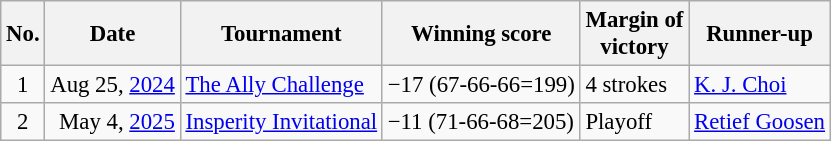<table class="wikitable" style="font-size:95%;">
<tr>
<th>No.</th>
<th>Date</th>
<th>Tournament</th>
<th>Winning score</th>
<th>Margin of<br>victory</th>
<th>Runner-up</th>
</tr>
<tr>
<td align=center>1</td>
<td align=right>Aug 25, <a href='#'>2024</a></td>
<td><a href='#'>The Ally Challenge</a></td>
<td>−17 (67-66-66=199)</td>
<td>4 strokes</td>
<td> <a href='#'>K. J. Choi</a></td>
</tr>
<tr>
<td align=center>2</td>
<td align=right>May 4, <a href='#'>2025</a></td>
<td><a href='#'>Insperity Invitational</a></td>
<td>−11 (71-66-68=205)</td>
<td>Playoff</td>
<td> <a href='#'>Retief Goosen</a></td>
</tr>
</table>
